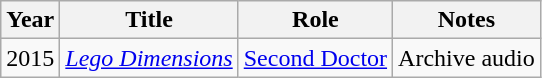<table class="wikitable sortable">
<tr>
<th>Year</th>
<th>Title</th>
<th>Role</th>
<th>Notes</th>
</tr>
<tr>
<td>2015</td>
<td><em><a href='#'>Lego Dimensions</a></em></td>
<td><a href='#'>Second Doctor</a></td>
<td>Archive audio</td>
</tr>
</table>
